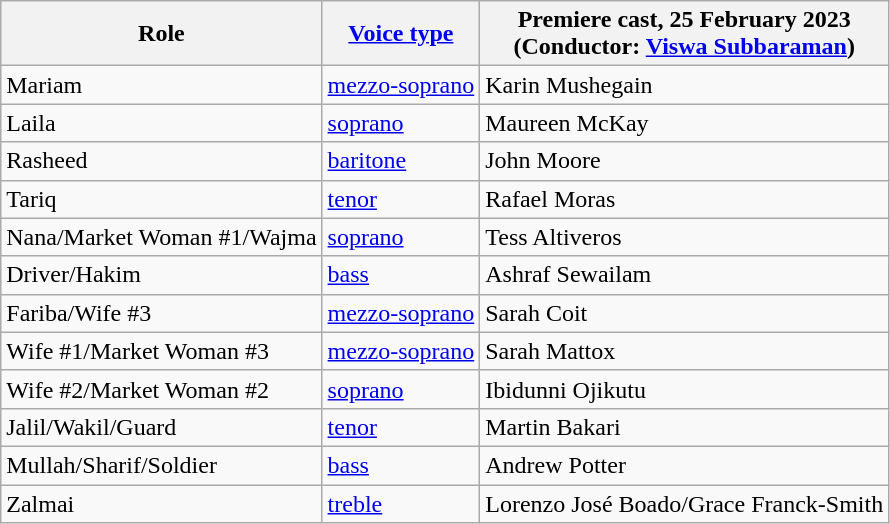<table class="wikitable">
<tr>
<th>Role</th>
<th><a href='#'>Voice type</a></th>
<th>Premiere cast, 25 February 2023<br>(Conductor: <a href='#'>Viswa Subbaraman</a>)</th>
</tr>
<tr>
<td>Mariam</td>
<td><a href='#'>mezzo-soprano</a></td>
<td>Karin Mushegain</td>
</tr>
<tr>
<td>Laila</td>
<td><a href='#'>soprano</a></td>
<td>Maureen McKay</td>
</tr>
<tr>
<td>Rasheed</td>
<td><a href='#'>baritone</a></td>
<td>John Moore</td>
</tr>
<tr>
<td>Tariq</td>
<td><a href='#'>tenor</a></td>
<td>Rafael Moras</td>
</tr>
<tr>
<td>Nana/Market Woman #1/Wajma</td>
<td><a href='#'>soprano</a></td>
<td>Tess Altiveros</td>
</tr>
<tr>
<td>Driver/Hakim</td>
<td><a href='#'>bass</a></td>
<td>Ashraf Sewailam</td>
</tr>
<tr>
<td>Fariba/Wife #3</td>
<td><a href='#'>mezzo-soprano</a></td>
<td>Sarah Coit</td>
</tr>
<tr>
<td>Wife #1/Market Woman #3</td>
<td><a href='#'>mezzo-soprano</a></td>
<td>Sarah Mattox</td>
</tr>
<tr>
<td>Wife #2/Market Woman #2</td>
<td><a href='#'>soprano</a></td>
<td>Ibidunni Ojikutu</td>
</tr>
<tr>
<td>Jalil/Wakil/Guard</td>
<td><a href='#'>tenor</a></td>
<td>Martin Bakari</td>
</tr>
<tr>
<td>Mullah/Sharif/Soldier</td>
<td><a href='#'>bass</a></td>
<td>Andrew Potter</td>
</tr>
<tr>
<td>Zalmai</td>
<td><a href='#'>treble</a></td>
<td>Lorenzo José Boado/Grace Franck-Smith</td>
</tr>
</table>
